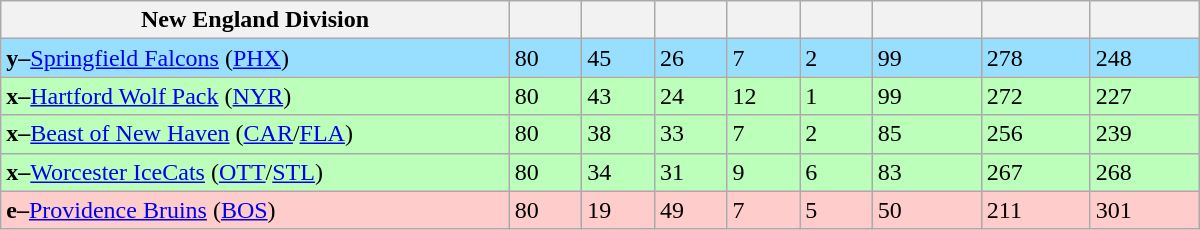<table class="wikitable" style="width:50em">
<tr>
<th width="35%">New England Division</th>
<th width="5%"></th>
<th width="5%"></th>
<th width="5%"></th>
<th width="5%"></th>
<th width="5%"></th>
<th width="7.5%"></th>
<th width="7.5%"></th>
<th width="7.5%"></th>
</tr>
<tr bgcolor="#97DEFF">
<td><strong>y–</strong><a href='#'>Springfield Falcons</a> (<a href='#'>PHX</a>)</td>
<td>80</td>
<td>45</td>
<td>26</td>
<td>7</td>
<td>2</td>
<td>99</td>
<td>278</td>
<td>248</td>
</tr>
<tr bgcolor="#bbffbb">
<td><strong>x–</strong><a href='#'>Hartford Wolf Pack</a> (<a href='#'>NYR</a>)</td>
<td>80</td>
<td>43</td>
<td>24</td>
<td>12</td>
<td>1</td>
<td>99</td>
<td>272</td>
<td>227</td>
</tr>
<tr bgcolor="#bbffbb">
<td><strong>x–</strong><a href='#'>Beast of New Haven</a> (<a href='#'>CAR</a>/<a href='#'>FLA</a>)</td>
<td>80</td>
<td>38</td>
<td>33</td>
<td>7</td>
<td>2</td>
<td>85</td>
<td>256</td>
<td>239</td>
</tr>
<tr bgcolor="#bbffbb">
<td><strong>x–</strong><a href='#'>Worcester IceCats</a> (<a href='#'>OTT</a>/<a href='#'>STL</a>)</td>
<td>80</td>
<td>34</td>
<td>31</td>
<td>9</td>
<td>6</td>
<td>83</td>
<td>267</td>
<td>268</td>
</tr>
<tr bgcolor="#ffcccc">
<td><strong>e–</strong><a href='#'>Providence Bruins</a> (<a href='#'>BOS</a>)</td>
<td>80</td>
<td>19</td>
<td>49</td>
<td>7</td>
<td>5</td>
<td>50</td>
<td>211</td>
<td>301</td>
</tr>
</table>
